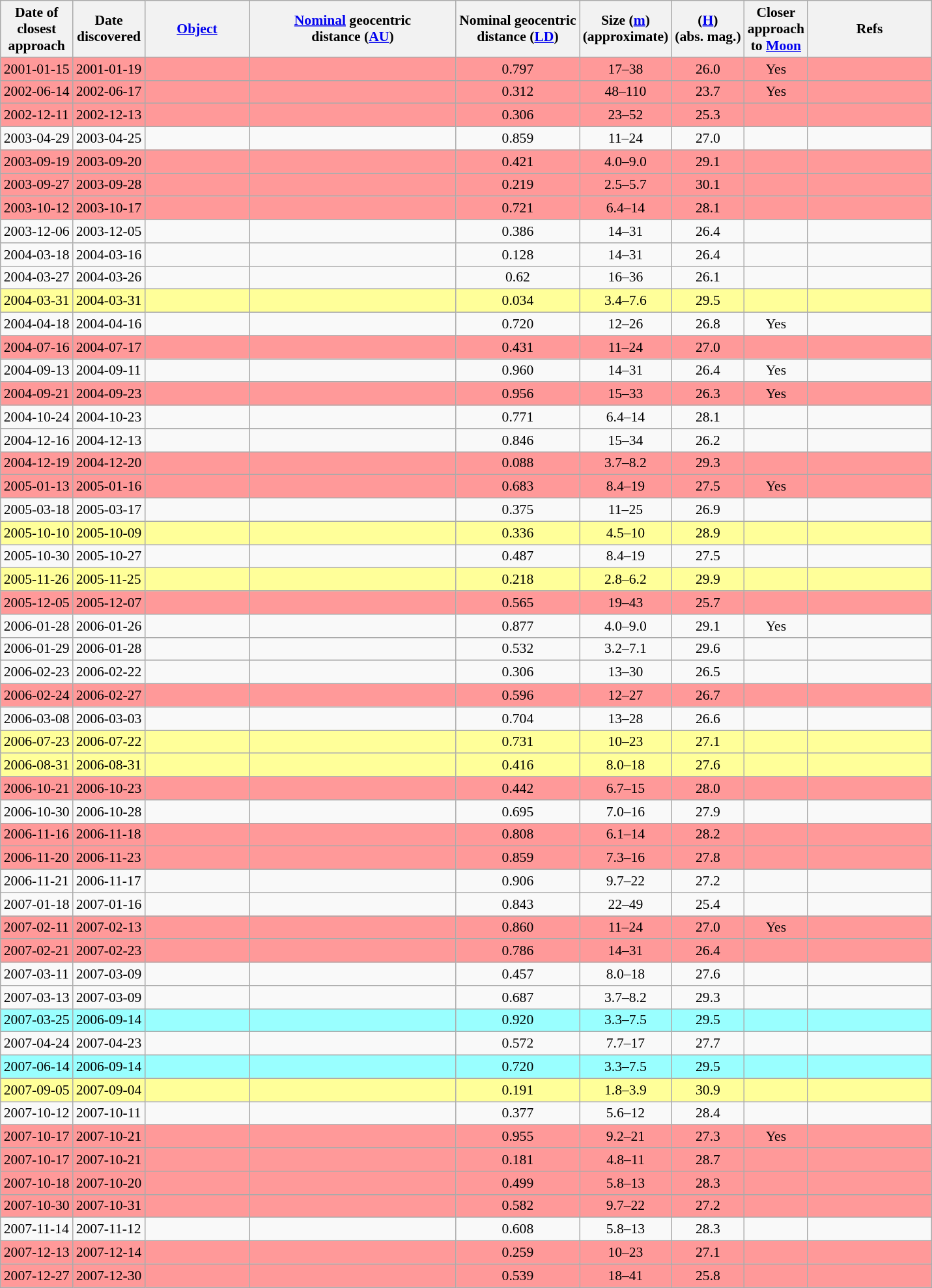<table class="wikitable sortable" style="font-size: 0.9em;">
<tr>
<th>Date of<br>closest<br>approach</th>
<th>Date<br>discovered</th>
<th width=100><a href='#'>Object</a></th>
<th width=205 data-sort-type="number"><a href='#'>Nominal</a> geocentric<br>distance (<a href='#'>AU</a>)</th>
<th data-sort-type="number">Nominal geocentric<br>distance (<a href='#'>LD</a>)</th>
<th data-sort-type="number">Size (<a href='#'>m</a>)<br>(approximate)</th>
<th data-sort-type="number">(<a href='#'>H</a>)<br>(abs. mag.)</th>
<th>Closer<br>approach<br>to <a href='#'>Moon</a></th>
<th width=120>Refs</th>
</tr>
<tr bgcolor="#ff9999">
<td>2001-01-15</td>
<td>2001-01-19</td>
<td></td>
<td></td>
<td align=center>0.797</td>
<td align=center>17–38</td>
<td align=center>26.0</td>
<td align=center>Yes</td>
<td></td>
</tr>
<tr bgcolor="#ff9999">
<td>2002-06-14</td>
<td>2002-06-17</td>
<td></td>
<td></td>
<td align=center>0.312</td>
<td align=center>48–110</td>
<td align=center>23.7</td>
<td align=center>Yes</td>
<td></td>
</tr>
<tr bgcolor="#ff9999">
<td>2002-12-11</td>
<td>2002-12-13</td>
<td></td>
<td></td>
<td align=center>0.306</td>
<td align=center>23–52</td>
<td align=center>25.3</td>
<td align=center></td>
<td></td>
</tr>
<tr>
<td>2003-04-29</td>
<td>2003-04-25</td>
<td></td>
<td></td>
<td align=center>0.859</td>
<td align=center>11–24</td>
<td align=center>27.0</td>
<td align=center></td>
<td></td>
</tr>
<tr bgcolor="#ff9999">
<td>2003-09-19</td>
<td>2003-09-20</td>
<td></td>
<td></td>
<td align=center>0.421</td>
<td align=center>4.0–9.0</td>
<td align=center>29.1</td>
<td align=center></td>
<td></td>
</tr>
<tr bgcolor="#ff9999">
<td>2003-09-27</td>
<td>2003-09-28</td>
<td></td>
<td></td>
<td align=center>0.219</td>
<td align=center>2.5–5.7</td>
<td align=center>30.1</td>
<td align=center></td>
<td></td>
</tr>
<tr bgcolor="#ff9999">
<td>2003-10-12</td>
<td>2003-10-17</td>
<td></td>
<td></td>
<td align=center>0.721</td>
<td align=center>6.4–14</td>
<td align=center>28.1</td>
<td align=center></td>
<td></td>
</tr>
<tr>
<td>2003-12-06</td>
<td>2003-12-05</td>
<td></td>
<td></td>
<td align=center>0.386</td>
<td align=center>14–31</td>
<td align=center>26.4</td>
<td align=center></td>
<td></td>
</tr>
<tr>
<td>2004-03-18</td>
<td>2004-03-16</td>
<td></td>
<td></td>
<td align=center>0.128</td>
<td align=center>14–31</td>
<td align=center>26.4</td>
<td align=center></td>
<td></td>
</tr>
<tr>
<td>2004-03-27</td>
<td>2004-03-26</td>
<td></td>
<td></td>
<td align=center>0.62</td>
<td align=center>16–36</td>
<td align=center>26.1</td>
<td align=center></td>
<td></td>
</tr>
<tr bgcolor="#ffff99">
<td>2004-03-31</td>
<td>2004-03-31</td>
<td></td>
<td></td>
<td align=center>0.034</td>
<td align=center>3.4–7.6</td>
<td align=center>29.5</td>
<td align=center></td>
<td></td>
</tr>
<tr>
<td>2004-04-18</td>
<td>2004-04-16</td>
<td></td>
<td></td>
<td align=center>0.720</td>
<td align=center>12–26</td>
<td align=center>26.8</td>
<td align=center>Yes</td>
<td></td>
</tr>
<tr bgcolor="#ff9999">
<td>2004-07-16</td>
<td>2004-07-17</td>
<td></td>
<td></td>
<td align=center>0.431</td>
<td align=center>11–24</td>
<td align=center>27.0</td>
<td align=center></td>
<td></td>
</tr>
<tr>
<td>2004-09-13</td>
<td>2004-09-11</td>
<td></td>
<td></td>
<td align=center>0.960</td>
<td align=center>14–31</td>
<td align=center>26.4</td>
<td align=center>Yes</td>
<td></td>
</tr>
<tr bgcolor="#ff9999">
<td>2004-09-21</td>
<td>2004-09-23</td>
<td></td>
<td></td>
<td align=center>0.956</td>
<td align=center>15–33</td>
<td align=center>26.3</td>
<td align=center>Yes</td>
<td></td>
</tr>
<tr>
<td>2004-10-24</td>
<td>2004-10-23</td>
<td></td>
<td></td>
<td align=center>0.771</td>
<td align=center>6.4–14</td>
<td align=center>28.1</td>
<td align=center></td>
<td></td>
</tr>
<tr>
<td>2004-12-16</td>
<td>2004-12-13</td>
<td></td>
<td></td>
<td align=center>0.846</td>
<td align=center>15–34</td>
<td align=center>26.2</td>
<td align=center></td>
<td></td>
</tr>
<tr bgcolor="#ff9999">
<td>2004-12-19</td>
<td>2004-12-20</td>
<td></td>
<td></td>
<td align=center>0.088</td>
<td align=center>3.7–8.2</td>
<td align=center>29.3</td>
<td align=center></td>
<td></td>
</tr>
<tr bgcolor="#ff9999">
<td>2005-01-13</td>
<td>2005-01-16</td>
<td></td>
<td></td>
<td align=center>0.683</td>
<td align=center>8.4–19</td>
<td align=center>27.5</td>
<td align=center>Yes</td>
<td></td>
</tr>
<tr>
<td>2005-03-18</td>
<td>2005-03-17</td>
<td></td>
<td></td>
<td align=center>0.375</td>
<td align=center>11–25</td>
<td align=center>26.9</td>
<td align=center></td>
<td></td>
</tr>
<tr bgcolor="#ffff99">
<td>2005-10-10</td>
<td>2005-10-09</td>
<td></td>
<td></td>
<td align=center>0.336</td>
<td align=center>4.5–10</td>
<td align=center>28.9</td>
<td align=center></td>
<td></td>
</tr>
<tr>
<td>2005-10-30</td>
<td>2005-10-27</td>
<td></td>
<td></td>
<td align=center>0.487</td>
<td align=center>8.4–19</td>
<td align=center>27.5</td>
<td align=center></td>
<td></td>
</tr>
<tr bgcolor="#ffff99">
<td>2005-11-26</td>
<td>2005-11-25</td>
<td></td>
<td></td>
<td align=center>0.218</td>
<td align=center>2.8–6.2</td>
<td align=center>29.9</td>
<td align=center></td>
<td></td>
</tr>
<tr bgcolor="#ff9999">
<td>2005-12-05</td>
<td>2005-12-07</td>
<td></td>
<td></td>
<td align=center>0.565</td>
<td align=center>19–43</td>
<td align=center>25.7</td>
<td align=center></td>
<td></td>
</tr>
<tr>
<td>2006-01-28</td>
<td>2006-01-26</td>
<td></td>
<td></td>
<td align=center>0.877</td>
<td align=center>4.0–9.0</td>
<td align=center>29.1</td>
<td align=center>Yes</td>
<td></td>
</tr>
<tr>
<td>2006-01-29</td>
<td>2006-01-28</td>
<td></td>
<td></td>
<td align=center>0.532</td>
<td align=center>3.2–7.1</td>
<td align=center>29.6</td>
<td align=center></td>
<td></td>
</tr>
<tr>
<td>2006-02-23</td>
<td>2006-02-22</td>
<td></td>
<td></td>
<td align=center>0.306</td>
<td align=center>13–30</td>
<td align=center>26.5</td>
<td align=center></td>
<td></td>
</tr>
<tr bgcolor="#ff9999">
<td>2006-02-24</td>
<td>2006-02-27</td>
<td></td>
<td></td>
<td align=center>0.596</td>
<td align=center>12–27</td>
<td align=center>26.7</td>
<td align=center></td>
<td></td>
</tr>
<tr>
<td>2006-03-08</td>
<td>2006-03-03</td>
<td></td>
<td></td>
<td align=center>0.704</td>
<td align=center>13–28</td>
<td align=center>26.6</td>
<td align=center></td>
<td></td>
</tr>
<tr bgcolor="#ffff99">
<td>2006-07-23</td>
<td>2006-07-22</td>
<td></td>
<td></td>
<td align=center>0.731</td>
<td align=center>10–23</td>
<td align=center>27.1</td>
<td align=center></td>
<td></td>
</tr>
<tr bgcolor="#ffff99">
<td>2006-08-31</td>
<td>2006-08-31</td>
<td></td>
<td></td>
<td align=center>0.416</td>
<td align=center>8.0–18</td>
<td align=center>27.6</td>
<td align=center></td>
<td></td>
</tr>
<tr bgcolor="#ff9999">
<td>2006-10-21</td>
<td>2006-10-23</td>
<td></td>
<td></td>
<td align=center>0.442</td>
<td align=center>6.7–15</td>
<td align=center>28.0</td>
<td align=center></td>
<td></td>
</tr>
<tr>
<td>2006-10-30</td>
<td>2006-10-28</td>
<td></td>
<td></td>
<td align=center>0.695</td>
<td align=center>7.0–16</td>
<td align=center>27.9</td>
<td align=center></td>
<td></td>
</tr>
<tr bgcolor="#ff9999">
<td>2006-11-16</td>
<td>2006-11-18</td>
<td></td>
<td></td>
<td align=center>0.808</td>
<td align=center>6.1–14</td>
<td align=center>28.2</td>
<td align=center></td>
<td></td>
</tr>
<tr bgcolor="#ff9999">
<td>2006-11-20</td>
<td>2006-11-23</td>
<td></td>
<td></td>
<td align=center>0.859</td>
<td align=center>7.3–16</td>
<td align=center>27.8</td>
<td align=center></td>
<td></td>
</tr>
<tr>
<td>2006-11-21</td>
<td>2006-11-17</td>
<td></td>
<td></td>
<td align=center>0.906</td>
<td align=center>9.7–22</td>
<td align=center>27.2</td>
<td align=center></td>
<td></td>
</tr>
<tr>
<td>2007-01-18</td>
<td>2007-01-16</td>
<td></td>
<td></td>
<td align=center>0.843</td>
<td align=center>22–49</td>
<td align=center>25.4</td>
<td align=center></td>
<td></td>
</tr>
<tr bgcolor="#ff9999">
<td>2007-02-11</td>
<td>2007-02-13</td>
<td></td>
<td></td>
<td align=center>0.860</td>
<td align=center>11–24</td>
<td align=center>27.0</td>
<td align=center>Yes</td>
<td></td>
</tr>
<tr bgcolor="#ff9999">
<td>2007-02-21</td>
<td>2007-02-23</td>
<td></td>
<td></td>
<td align=center>0.786</td>
<td align=center>14–31</td>
<td align=center>26.4</td>
<td align=center></td>
<td></td>
</tr>
<tr>
<td>2007-03-11</td>
<td>2007-03-09</td>
<td></td>
<td></td>
<td align=center>0.457</td>
<td align=center>8.0–18</td>
<td align=center>27.6</td>
<td align=center></td>
<td></td>
</tr>
<tr>
<td>2007-03-13</td>
<td>2007-03-09</td>
<td></td>
<td></td>
<td align=center>0.687</td>
<td align=center>3.7–8.2</td>
<td align=center>29.3</td>
<td align=center></td>
<td></td>
</tr>
<tr bgcolor="#99ffff">
<td>2007-03-25</td>
<td>2006-09-14</td>
<td></td>
<td></td>
<td align=center>0.920</td>
<td align=center>3.3–7.5</td>
<td align=center>29.5</td>
<td align=center></td>
<td></td>
</tr>
<tr>
<td>2007-04-24</td>
<td>2007-04-23</td>
<td></td>
<td></td>
<td align=center>0.572</td>
<td align=center>7.7–17</td>
<td align=center>27.7</td>
<td align=center></td>
<td></td>
</tr>
<tr bgcolor="#99ffff">
<td>2007-06-14</td>
<td>2006-09-14</td>
<td></td>
<td></td>
<td align=center>0.720</td>
<td align=center>3.3–7.5</td>
<td align=center>29.5</td>
<td align=center></td>
<td></td>
</tr>
<tr bgcolor="#ffff99">
<td>2007-09-05</td>
<td>2007-09-04</td>
<td></td>
<td></td>
<td align=center>0.191</td>
<td align=center>1.8–3.9</td>
<td align=center>30.9</td>
<td align=center></td>
<td></td>
</tr>
<tr>
<td>2007-10-12</td>
<td>2007-10-11</td>
<td></td>
<td></td>
<td align=center>0.377</td>
<td align=center>5.6–12</td>
<td align=center>28.4</td>
<td align=center></td>
<td></td>
</tr>
<tr bgcolor="#ff9999">
<td>2007-10-17</td>
<td>2007-10-21</td>
<td></td>
<td></td>
<td align=center>0.955</td>
<td align=center>9.2–21</td>
<td align=center>27.3</td>
<td align=center>Yes</td>
<td></td>
</tr>
<tr bgcolor="#ff9999">
<td>2007-10-17</td>
<td>2007-10-21</td>
<td></td>
<td></td>
<td align=center>0.181</td>
<td align=center>4.8–11</td>
<td align=center>28.7</td>
<td align=center></td>
<td></td>
</tr>
<tr bgcolor="#ff9999">
<td>2007-10-18</td>
<td>2007-10-20</td>
<td></td>
<td></td>
<td align=center>0.499</td>
<td align=center>5.8–13</td>
<td align=center>28.3</td>
<td align=center></td>
<td></td>
</tr>
<tr bgcolor="#ff9999">
<td>2007-10-30</td>
<td>2007-10-31</td>
<td></td>
<td></td>
<td align=center>0.582</td>
<td align=center>9.7–22</td>
<td align=center>27.2</td>
<td align=center></td>
<td></td>
</tr>
<tr>
<td>2007-11-14</td>
<td>2007-11-12</td>
<td></td>
<td></td>
<td align=center>0.608</td>
<td align=center>5.8–13</td>
<td align=center>28.3</td>
<td align=center></td>
<td></td>
</tr>
<tr bgcolor="#ff9999">
<td>2007-12-13</td>
<td>2007-12-14</td>
<td></td>
<td></td>
<td align=center>0.259</td>
<td align=center>10–23</td>
<td align=center>27.1</td>
<td align=center></td>
<td></td>
</tr>
<tr bgcolor="#ff9999">
<td>2007-12-27</td>
<td>2007-12-30</td>
<td></td>
<td></td>
<td align=center>0.539</td>
<td align=center>18–41</td>
<td align=center>25.8</td>
<td align=center></td>
<td></td>
</tr>
</table>
